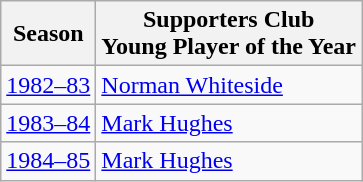<table class="wikitable">
<tr>
<th>Season</th>
<th>Supporters Club<br>Young Player of the Year</th>
</tr>
<tr>
<td><a href='#'>1982–83</a></td>
<td><a href='#'>Norman Whiteside</a></td>
</tr>
<tr>
<td><a href='#'>1983–84</a></td>
<td><a href='#'>Mark Hughes</a></td>
</tr>
<tr>
<td><a href='#'>1984–85</a></td>
<td><a href='#'>Mark Hughes</a></td>
</tr>
</table>
